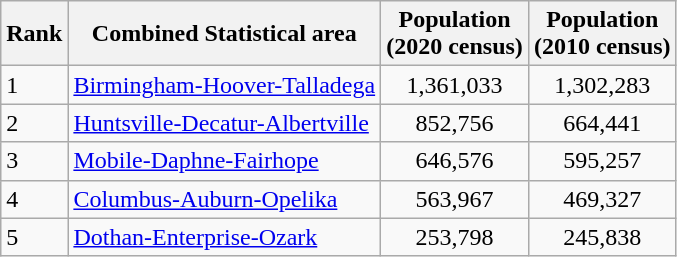<table class="wikitable">
<tr>
<th>Rank</th>
<th>Combined Statistical area</th>
<th>Population <br>(2020 census)</th>
<th>Population <br>(2010 census)</th>
</tr>
<tr>
<td>1</td>
<td><a href='#'>Birmingham-Hoover-Talladega</a></td>
<td align=center>1,361,033</td>
<td align=center>1,302,283</td>
</tr>
<tr>
<td>2</td>
<td><a href='#'>Huntsville-Decatur-Albertville</a></td>
<td align=center>852,756</td>
<td align=center>664,441</td>
</tr>
<tr>
<td>3</td>
<td><a href='#'>Mobile-Daphne-Fairhope</a></td>
<td align=center>646,576</td>
<td align=center>595,257</td>
</tr>
<tr>
<td>4</td>
<td><a href='#'>Columbus-Auburn-Opelika</a></td>
<td align=center>563,967</td>
<td align=center>469,327</td>
</tr>
<tr>
<td>5</td>
<td><a href='#'>Dothan-Enterprise-Ozark</a></td>
<td align=center>253,798</td>
<td align=center>245,838</td>
</tr>
</table>
